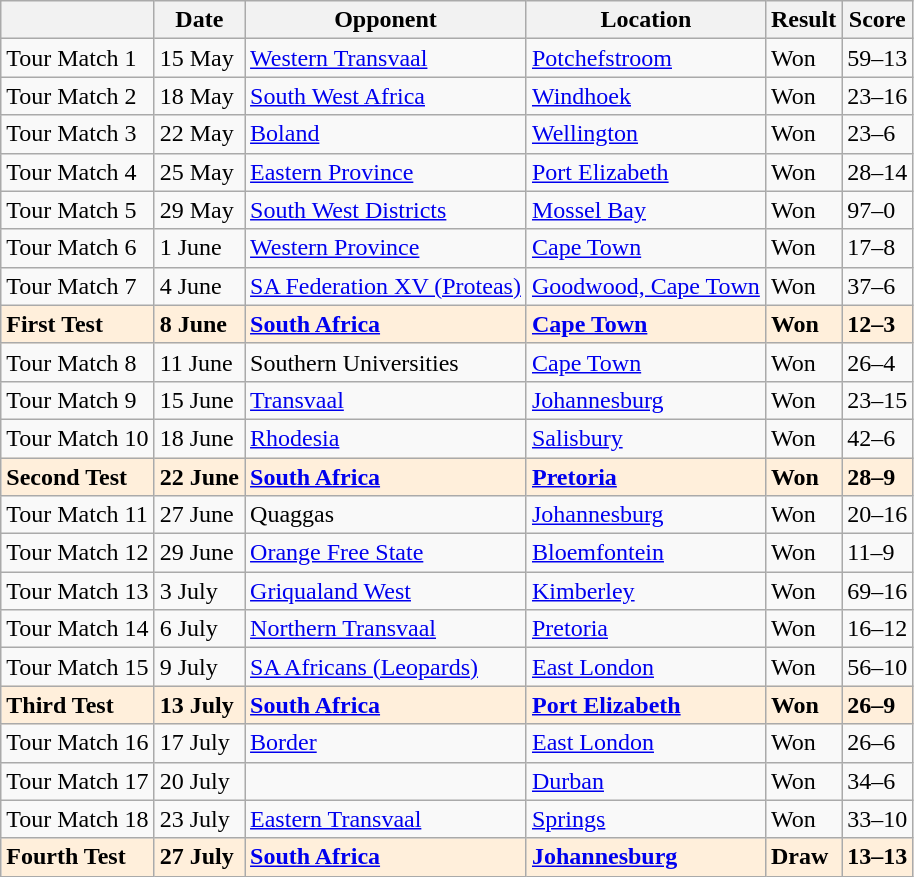<table class="wikitable">
<tr>
<th></th>
<th>Date</th>
<th>Opponent</th>
<th>Location</th>
<th>Result</th>
<th>Score</th>
</tr>
<tr>
<td>Tour Match 1</td>
<td>15 May</td>
<td><a href='#'>Western Transvaal</a></td>
<td><a href='#'>Potchefstroom</a></td>
<td>Won</td>
<td>59–13</td>
</tr>
<tr>
<td>Tour Match 2</td>
<td>18 May</td>
<td><a href='#'>South West Africa</a></td>
<td><a href='#'>Windhoek</a></td>
<td>Won</td>
<td>23–16</td>
</tr>
<tr>
<td>Tour Match 3</td>
<td>22 May</td>
<td><a href='#'>Boland</a></td>
<td><a href='#'>Wellington</a></td>
<td>Won</td>
<td>23–6</td>
</tr>
<tr>
<td>Tour Match 4</td>
<td>25 May</td>
<td><a href='#'>Eastern Province</a></td>
<td><a href='#'>Port Elizabeth</a></td>
<td>Won</td>
<td>28–14</td>
</tr>
<tr>
<td>Tour Match 5</td>
<td>29 May</td>
<td><a href='#'>South West Districts</a></td>
<td><a href='#'>Mossel Bay</a></td>
<td>Won</td>
<td>97–0</td>
</tr>
<tr>
<td>Tour Match 6</td>
<td>1 June</td>
<td><a href='#'>Western Province</a></td>
<td><a href='#'>Cape Town</a></td>
<td>Won</td>
<td>17–8</td>
</tr>
<tr>
<td>Tour Match 7</td>
<td>4 June</td>
<td><a href='#'>SA Federation XV (Proteas)</a></td>
<td><a href='#'>Goodwood, Cape Town</a></td>
<td>Won</td>
<td>37–6</td>
</tr>
<tr style="background:#FFEFDB">
<td><strong>First Test</strong></td>
<td><strong>8 June</strong></td>
<td><strong><a href='#'>South Africa</a></strong></td>
<td><strong><a href='#'>Cape Town</a></strong></td>
<td><strong>Won</strong></td>
<td><strong>12–3</strong></td>
</tr>
<tr>
<td>Tour Match 8</td>
<td>11 June</td>
<td>Southern Universities</td>
<td><a href='#'>Cape Town</a></td>
<td>Won</td>
<td>26–4</td>
</tr>
<tr>
<td>Tour Match 9</td>
<td>15 June</td>
<td><a href='#'>Transvaal</a></td>
<td><a href='#'>Johannesburg</a></td>
<td>Won</td>
<td>23–15</td>
</tr>
<tr>
<td>Tour Match 10</td>
<td>18 June</td>
<td><a href='#'>Rhodesia</a></td>
<td><a href='#'>Salisbury</a></td>
<td>Won</td>
<td>42–6</td>
</tr>
<tr style="background:#FFEFDB">
<td><strong>Second Test</strong></td>
<td><strong>22 June</strong></td>
<td><strong><a href='#'>South Africa</a></strong></td>
<td><strong><a href='#'>Pretoria</a></strong></td>
<td><strong>Won</strong></td>
<td><strong>28–9</strong></td>
</tr>
<tr>
<td>Tour Match 11</td>
<td>27 June</td>
<td>Quaggas</td>
<td><a href='#'>Johannesburg</a></td>
<td>Won</td>
<td>20–16</td>
</tr>
<tr>
<td>Tour Match 12</td>
<td>29 June</td>
<td><a href='#'>Orange Free State</a></td>
<td><a href='#'>Bloemfontein</a></td>
<td>Won</td>
<td>11–9</td>
</tr>
<tr>
<td>Tour Match 13</td>
<td>3 July</td>
<td><a href='#'>Griqualand West</a></td>
<td><a href='#'>Kimberley</a></td>
<td>Won</td>
<td>69–16</td>
</tr>
<tr>
<td>Tour Match 14</td>
<td>6 July</td>
<td><a href='#'>Northern Transvaal</a></td>
<td><a href='#'>Pretoria</a></td>
<td>Won</td>
<td>16–12</td>
</tr>
<tr>
<td>Tour Match 15</td>
<td>9 July</td>
<td><a href='#'>SA Africans (Leopards)</a></td>
<td><a href='#'>East London</a></td>
<td>Won</td>
<td>56–10</td>
</tr>
<tr style="background:#FFEFDB">
<td><strong>Third Test</strong></td>
<td><strong>13 July</strong></td>
<td><strong><a href='#'>South Africa</a></strong></td>
<td><strong><a href='#'>Port Elizabeth</a></strong></td>
<td><strong>Won</strong></td>
<td><strong>26–9</strong></td>
</tr>
<tr>
<td>Tour Match 16</td>
<td>17 July</td>
<td><a href='#'>Border</a></td>
<td><a href='#'>East London</a></td>
<td>Won</td>
<td>26–6</td>
</tr>
<tr>
<td>Tour Match 17</td>
<td>20 July</td>
<td></td>
<td><a href='#'>Durban</a></td>
<td>Won</td>
<td>34–6</td>
</tr>
<tr>
<td>Tour Match 18</td>
<td>23 July</td>
<td><a href='#'>Eastern Transvaal</a></td>
<td><a href='#'>Springs</a></td>
<td>Won</td>
<td>33–10</td>
</tr>
<tr style="background:#FFEFDB">
<td><strong>Fourth Test</strong></td>
<td><strong>27 July</strong></td>
<td><strong><a href='#'>South Africa</a></strong></td>
<td><strong><a href='#'>Johannesburg</a></strong></td>
<td><strong>Draw</strong></td>
<td><strong>13–13</strong></td>
</tr>
</table>
